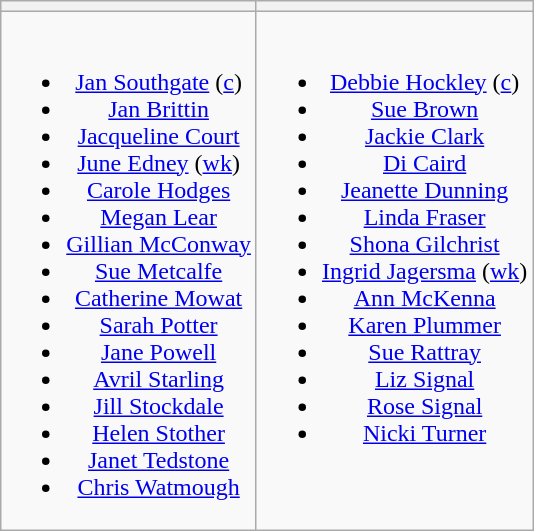<table class="wikitable" style="text-align:center">
<tr>
<th></th>
<th></th>
</tr>
<tr style="vertical-align:top">
<td><br><ul><li><a href='#'>Jan Southgate</a> (<a href='#'>c</a>)</li><li><a href='#'>Jan Brittin</a></li><li><a href='#'>Jacqueline Court</a></li><li><a href='#'>June Edney</a> (<a href='#'>wk</a>)</li><li><a href='#'>Carole Hodges</a></li><li><a href='#'>Megan Lear</a></li><li><a href='#'>Gillian McConway</a></li><li><a href='#'>Sue Metcalfe</a></li><li><a href='#'>Catherine Mowat</a></li><li><a href='#'>Sarah Potter</a></li><li><a href='#'>Jane Powell</a></li><li><a href='#'>Avril Starling</a></li><li><a href='#'>Jill Stockdale</a></li><li><a href='#'>Helen Stother</a></li><li><a href='#'>Janet Tedstone</a></li><li><a href='#'>Chris Watmough</a></li></ul></td>
<td><br><ul><li><a href='#'>Debbie Hockley</a> (<a href='#'>c</a>)</li><li><a href='#'>Sue Brown</a></li><li><a href='#'>Jackie Clark</a></li><li><a href='#'>Di Caird</a></li><li><a href='#'>Jeanette Dunning</a></li><li><a href='#'>Linda Fraser</a></li><li><a href='#'>Shona Gilchrist</a></li><li><a href='#'>Ingrid Jagersma</a> (<a href='#'>wk</a>)</li><li><a href='#'>Ann McKenna</a></li><li><a href='#'>Karen Plummer</a></li><li><a href='#'>Sue Rattray</a></li><li><a href='#'>Liz Signal</a></li><li><a href='#'>Rose Signal</a></li><li><a href='#'>Nicki Turner</a></li></ul></td>
</tr>
</table>
